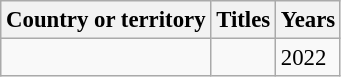<table class="wikitable" style="font-size:95%;">
<tr>
<th>Country or territory</th>
<th>Titles</th>
<th>Years</th>
</tr>
<tr>
<td></td>
<td></td>
<td>2022</td>
</tr>
</table>
